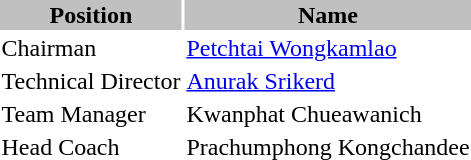<table class="toccolours">
<tr>
<th style="background:silver;">Position</th>
<th style="background:silver;">Name</th>
</tr>
<tr>
<td>Chairman</td>
<td><a href='#'>Petchtai Wongkamlao</a></td>
</tr>
<tr>
<td>Technical Director</td>
<td><a href='#'>Anurak Srikerd</a></td>
</tr>
<tr>
<td>Team Manager</td>
<td>Kwanphat Chueawanich</td>
</tr>
<tr>
<td>Head Coach</td>
<td>Prachumphong Kongchandee</td>
</tr>
</table>
